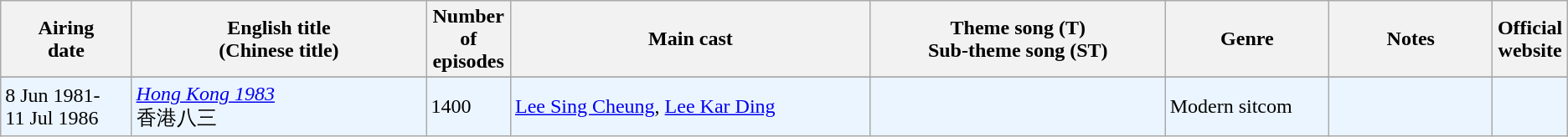<table class="wikitable">
<tr>
<th align=center width=8% bgcolor="silver">Airing<br>date</th>
<th align=center width=18% bgcolor="silver">English title <br> (Chinese title)</th>
<th align=center width=5% bgcolor="silver">Number of episodes</th>
<th align=center width=22% bgcolor="silver">Main cast</th>
<th align=center width=18% bgcolor="silver">Theme song (T) <br>Sub-theme song (ST)</th>
<th align=center width=10% bgcolor="silver">Genre</th>
<th align=center width=10% bgcolor="silver">Notes</th>
<th align=center width=1% bgcolor="silver">Official website</th>
</tr>
<tr>
</tr>
<tr ---- bgcolor="#ebf5ff">
<td>8 Jun 1981- <br> 11 Jul 1986</td>
<td><em><a href='#'>Hong Kong 1983</a></em> <br> 香港八三</td>
<td>1400</td>
<td><a href='#'>Lee Sing Cheung</a>, <a href='#'>Lee Kar Ding</a></td>
<td></td>
<td>Modern sitcom</td>
<td></td>
<td></td>
</tr>
</table>
